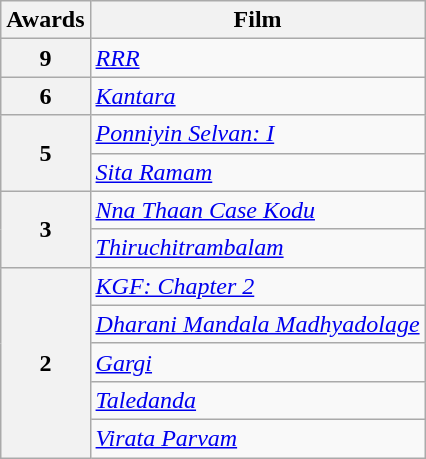<table class="wikitable" style="display:inline-table;">
<tr>
<th>Awards</th>
<th>Film</th>
</tr>
<tr>
<th>9</th>
<td><em><a href='#'>RRR</a></em></td>
</tr>
<tr>
<th>6</th>
<td><a href='#'><em>Kantara</em></a></td>
</tr>
<tr>
<th rowspan="2">5</th>
<td><em><a href='#'>Ponniyin Selvan: I</a></em></td>
</tr>
<tr>
<td><em><a href='#'>Sita Ramam</a></em></td>
</tr>
<tr>
<th rowspan="2">3</th>
<td><em><a href='#'>Nna Thaan Case Kodu</a></em></td>
</tr>
<tr>
<td><em><a href='#'>Thiruchitrambalam</a></em></td>
</tr>
<tr>
<th rowspan="5">2</th>
<td><em><a href='#'>KGF: Chapter 2</a></em></td>
</tr>
<tr>
<td><a href='#'><em>Dharani Mandala Madhyadolage</em></a></td>
</tr>
<tr>
<td><a href='#'><em>Gargi</em></a></td>
</tr>
<tr>
<td><a href='#'><em>Taledanda</em></a></td>
</tr>
<tr>
<td><em><a href='#'>Virata Parvam</a></em></td>
</tr>
</table>
